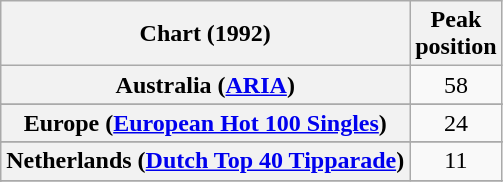<table class="wikitable sortable plainrowheaders" style="text-align:center">
<tr>
<th>Chart (1992)</th>
<th>Peak<br>position</th>
</tr>
<tr>
<th scope="row">Australia (<a href='#'>ARIA</a>)</th>
<td>58</td>
</tr>
<tr>
</tr>
<tr>
</tr>
<tr>
</tr>
<tr>
<th scope="row">Europe (<a href='#'>European Hot 100 Singles</a>)</th>
<td>24</td>
</tr>
<tr>
</tr>
<tr>
</tr>
<tr>
<th scope="row">Netherlands (<a href='#'>Dutch Top 40 Tipparade</a>)</th>
<td>11</td>
</tr>
<tr>
</tr>
<tr>
</tr>
<tr>
</tr>
<tr>
</tr>
<tr>
</tr>
<tr>
</tr>
<tr>
</tr>
<tr>
</tr>
</table>
